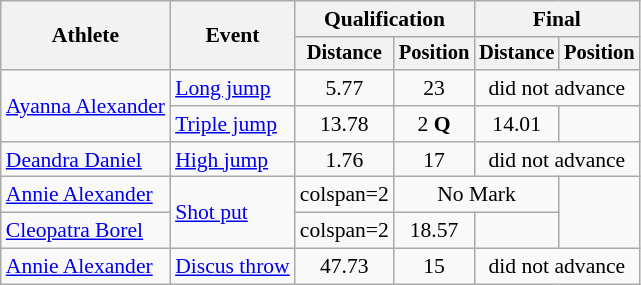<table class=wikitable style="font-size:90%">
<tr>
<th rowspan="2">Athlete</th>
<th rowspan="2">Event</th>
<th colspan="2">Qualification</th>
<th colspan="2">Final</th>
</tr>
<tr style="font-size:95%">
<th>Distance</th>
<th>Position</th>
<th>Distance</th>
<th>Position</th>
</tr>
<tr align=center>
<td align=left rowspan=2><a href='#'>Ayanna Alexander</a></td>
<td style="text-align:left;"><a href='#'>Long jump</a></td>
<td>5.77</td>
<td>23</td>
<td colspan=2>did not advance</td>
</tr>
<tr align=center>
<td style="text-align:left;"><a href='#'>Triple jump</a></td>
<td>13.78</td>
<td>2 <strong>Q</strong></td>
<td>14.01</td>
<td></td>
</tr>
<tr align=center>
<td align=left><a href='#'>Deandra Daniel</a></td>
<td style="text-align:left;"><a href='#'>High jump</a></td>
<td>1.76</td>
<td>17</td>
<td colspan=2>did not advance</td>
</tr>
<tr align=center>
<td align=left><a href='#'>Annie Alexander</a></td>
<td style="text-align:left;" rowspan="2"><a href='#'>Shot put</a></td>
<td>colspan=2 </td>
<td colspan=2>No Mark</td>
</tr>
<tr align=center>
<td align=left><a href='#'>Cleopatra Borel</a></td>
<td>colspan=2 </td>
<td>18.57</td>
<td></td>
</tr>
<tr align=center>
<td align=left><a href='#'>Annie Alexander</a></td>
<td style="text-align:left;"><a href='#'>Discus throw</a></td>
<td>47.73</td>
<td>15</td>
<td colspan=2>did not advance</td>
</tr>
</table>
